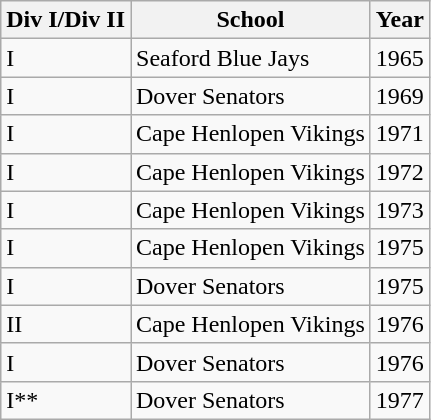<table class="wikitable" style="float:left;">
<tr style="white-space:nowrap;">
<th>Div I/Div II</th>
<th>School</th>
<th>Year</th>
</tr>
<tr>
<td>I</td>
<td>Seaford Blue Jays</td>
<td>1965</td>
</tr>
<tr>
<td>I</td>
<td>Dover Senators</td>
<td>1969</td>
</tr>
<tr>
<td>I</td>
<td>Cape Henlopen Vikings</td>
<td>1971</td>
</tr>
<tr>
<td>I</td>
<td>Cape Henlopen Vikings</td>
<td>1972</td>
</tr>
<tr>
<td>I</td>
<td>Cape Henlopen Vikings</td>
<td>1973</td>
</tr>
<tr>
<td>I</td>
<td>Cape Henlopen Vikings</td>
<td>1975</td>
</tr>
<tr>
<td>I</td>
<td>Dover Senators</td>
<td>1975</td>
</tr>
<tr>
<td>II</td>
<td>Cape Henlopen Vikings</td>
<td>1976</td>
</tr>
<tr>
<td>I</td>
<td>Dover Senators</td>
<td>1976</td>
</tr>
<tr>
<td>I**</td>
<td>Dover Senators</td>
<td>1977</td>
</tr>
</table>
